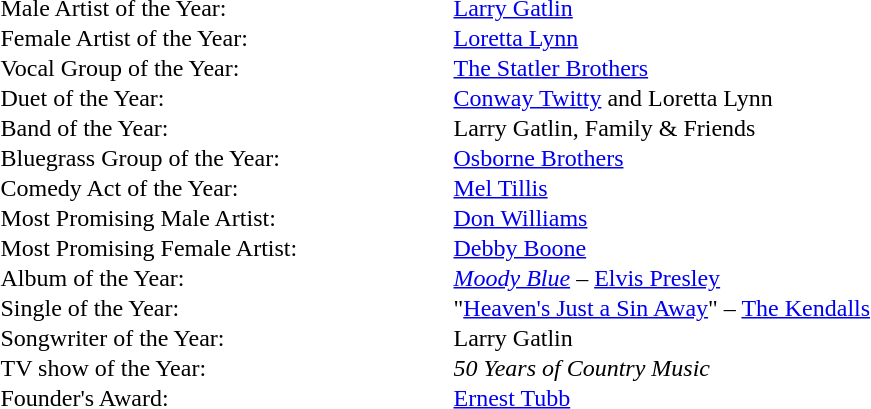<table cellspacing="0" border="0" cellpadding="1">
<tr>
<td style="width:300px;">Male Artist of the Year:</td>
<td><a href='#'>Larry Gatlin</a></td>
</tr>
<tr>
<td>Female Artist of the Year:</td>
<td><a href='#'>Loretta Lynn</a></td>
</tr>
<tr>
<td>Vocal Group of the Year:</td>
<td><a href='#'>The Statler Brothers</a></td>
</tr>
<tr>
<td>Duet of the Year:</td>
<td><a href='#'>Conway Twitty</a> and Loretta Lynn</td>
</tr>
<tr>
<td>Band of the Year:</td>
<td>Larry Gatlin, Family & Friends</td>
</tr>
<tr>
<td>Bluegrass Group of the Year:</td>
<td><a href='#'>Osborne Brothers</a></td>
</tr>
<tr>
<td>Comedy Act of the Year:</td>
<td><a href='#'>Mel Tillis</a></td>
</tr>
<tr>
<td>Most Promising Male Artist:</td>
<td><a href='#'>Don Williams</a></td>
</tr>
<tr>
<td>Most Promising Female Artist:</td>
<td><a href='#'>Debby Boone</a></td>
</tr>
<tr>
<td>Album of the Year:</td>
<td><em><a href='#'>Moody Blue</a></em> – <a href='#'>Elvis Presley</a></td>
</tr>
<tr>
<td>Single of the Year:</td>
<td>"<a href='#'>Heaven's Just a Sin Away</a>" – <a href='#'>The Kendalls</a></td>
</tr>
<tr>
<td>Songwriter of the Year:</td>
<td>Larry Gatlin</td>
</tr>
<tr>
<td>TV show of the Year:</td>
<td><em>50 Years of Country Music</em></td>
</tr>
<tr>
<td>Founder's Award:</td>
<td><a href='#'>Ernest Tubb</a></td>
</tr>
<tr>
</tr>
</table>
